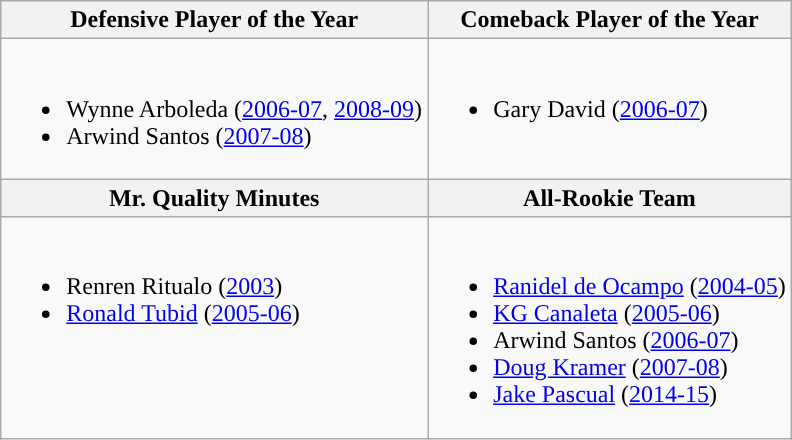<table class=wikitable>
<tr>
<th>Defensive Player of the Year</th>
<th>Comeback Player of the Year</th>
</tr>
<tr>
<td valign="top"><br><ul><li>Wynne Arboleda (<a href='#'>2006-07</a>, <a href='#'>2008-09</a>)</li><li>Arwind Santos (<a href='#'>2007-08</a>)</li></ul></td>
<td valign="top"><br><ul><li>Gary David (<a href='#'>2006-07</a>)</li></ul></td>
</tr>
<tr>
<th>Mr. Quality Minutes</th>
<th>All-Rookie Team</th>
</tr>
<tr>
<td valign="top"><br><ul><li>Renren Ritualo (<a href='#'>2003</a>)</li><li><a href='#'>Ronald Tubid</a> (<a href='#'>2005-06</a>)</li></ul></td>
<td valign="top"><br><ul><li><a href='#'>Ranidel de Ocampo</a> (<a href='#'>2004-05</a>)</li><li><a href='#'>KG Canaleta</a> (<a href='#'>2005-06</a>)</li><li>Arwind Santos (<a href='#'>2006-07</a>)</li><li><a href='#'>Doug Kramer</a> (<a href='#'>2007-08</a>)</li><li><a href='#'>Jake Pascual</a> (<a href='#'>2014-15</a>)</li></ul></td>
</tr>
</table>
